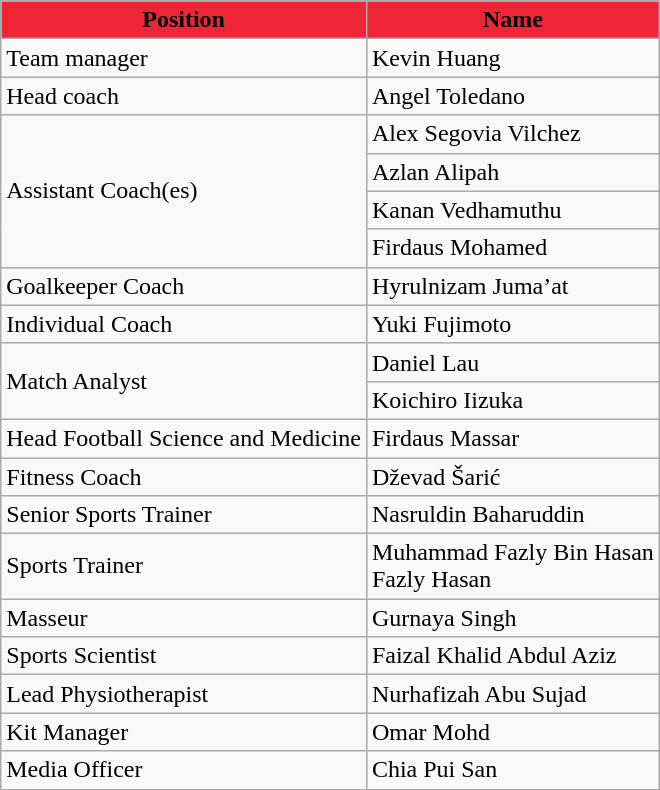<table class="wikitable">
<tr>
<th style="background-color:#EE2536;"><span>Position</span></th>
<th style="background-color:#EE2536;"><span>Name</span></th>
</tr>
<tr>
<td>Team manager</td>
<td> Kevin Huang</td>
</tr>
<tr>
<td>Head coach</td>
<td> Angel Toledano</td>
</tr>
<tr>
<td rowspan="4">Assistant Coach(es)</td>
<td> Alex Segovia Vilchez</td>
</tr>
<tr>
<td> Azlan Alipah</td>
</tr>
<tr>
<td> Kanan Vedhamuthu</td>
</tr>
<tr>
<td> Firdaus Mohamed</td>
</tr>
<tr>
<td>Goalkeeper Coach</td>
<td> Hyrulnizam Juma’at</td>
</tr>
<tr>
<td>Individual Coach</td>
<td> Yuki Fujimoto</td>
</tr>
<tr>
<td rowspan="2">Match Analyst</td>
<td> Daniel Lau</td>
</tr>
<tr>
<td> Koichiro Iizuka</td>
</tr>
<tr>
<td>Head Football Science and Medicine</td>
<td> Firdaus Massar</td>
</tr>
<tr>
<td>Fitness Coach</td>
<td> Dževad Šarić</td>
</tr>
<tr>
<td>Senior Sports Trainer</td>
<td> Nasruldin Baharuddin</td>
</tr>
<tr>
<td>Sports Trainer</td>
<td> Muhammad Fazly Bin Hasan <br>   Fazly Hasan</td>
</tr>
<tr>
<td>Masseur</td>
<td> Gurnaya Singh</td>
</tr>
<tr>
<td>Sports Scientist</td>
<td> Faizal Khalid Abdul Aziz</td>
</tr>
<tr>
<td>Lead Physiotherapist</td>
<td> Nurhafizah Abu Sujad</td>
</tr>
<tr>
<td>Kit Manager</td>
<td> Omar Mohd</td>
</tr>
<tr>
<td>Media Officer</td>
<td> Chia Pui San</td>
</tr>
</table>
